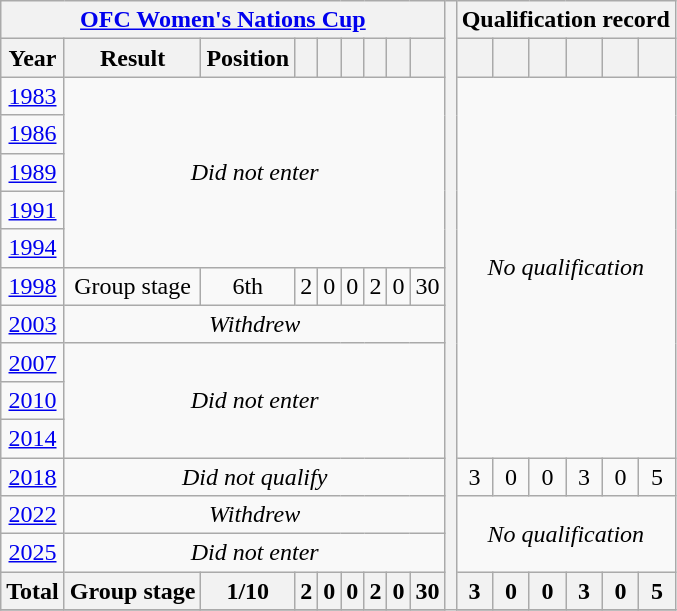<table class="wikitable" style="text-align:center;">
<tr>
<th colspan="9"><a href='#'>OFC Women's Nations Cup</a></th>
<th rowspan=20></th>
<th colspan=6>Qualification record</th>
</tr>
<tr>
<th>Year</th>
<th>Result</th>
<th>Position</th>
<th></th>
<th></th>
<th></th>
<th></th>
<th></th>
<th></th>
<th></th>
<th></th>
<th></th>
<th></th>
<th></th>
<th></th>
</tr>
<tr>
<td> <a href='#'>1983</a></td>
<td rowspan="5" colspan="8"><em>Did not enter</em></td>
<td rowspan=10 colspan=6><em>No qualification</em></td>
</tr>
<tr>
<td> <a href='#'>1986</a></td>
</tr>
<tr>
<td> <a href='#'>1989</a></td>
</tr>
<tr>
<td> <a href='#'>1991</a></td>
</tr>
<tr>
<td> <a href='#'>1994</a></td>
</tr>
<tr>
<td> <a href='#'>1998</a></td>
<td>Group stage</td>
<td>6th</td>
<td>2</td>
<td>0</td>
<td>0</td>
<td>2</td>
<td>0</td>
<td>30</td>
</tr>
<tr>
<td> <a href='#'>2003</a></td>
<td colspan="8"><em>Withdrew</em></td>
</tr>
<tr>
<td> <a href='#'>2007</a></td>
<td rowspan="3" colspan="8"><em>Did not enter</em></td>
</tr>
<tr>
<td> <a href='#'>2010</a></td>
</tr>
<tr>
<td> <a href='#'>2014</a></td>
</tr>
<tr>
<td> <a href='#'>2018</a></td>
<td colspan=8><em>Did not qualify</em></td>
<td>3</td>
<td>0</td>
<td>0</td>
<td>3</td>
<td>0</td>
<td>5</td>
</tr>
<tr>
<td> <a href='#'>2022</a></td>
<td colspan="8"><em>Withdrew</em></td>
<td colspan=6 rowspan=2><em>No qualification</em></td>
</tr>
<tr>
<td> <a href='#'>2025</a></td>
<td colspan=8><em>Did not enter</em></td>
</tr>
<tr>
<th>Total</th>
<th>Group stage</th>
<th>1/10</th>
<th>2</th>
<th>0</th>
<th>0</th>
<th>2</th>
<th>0</th>
<th>30</th>
<th>3</th>
<th>0</th>
<th>0</th>
<th>3</th>
<th>0</th>
<th>5</th>
</tr>
<tr>
</tr>
</table>
